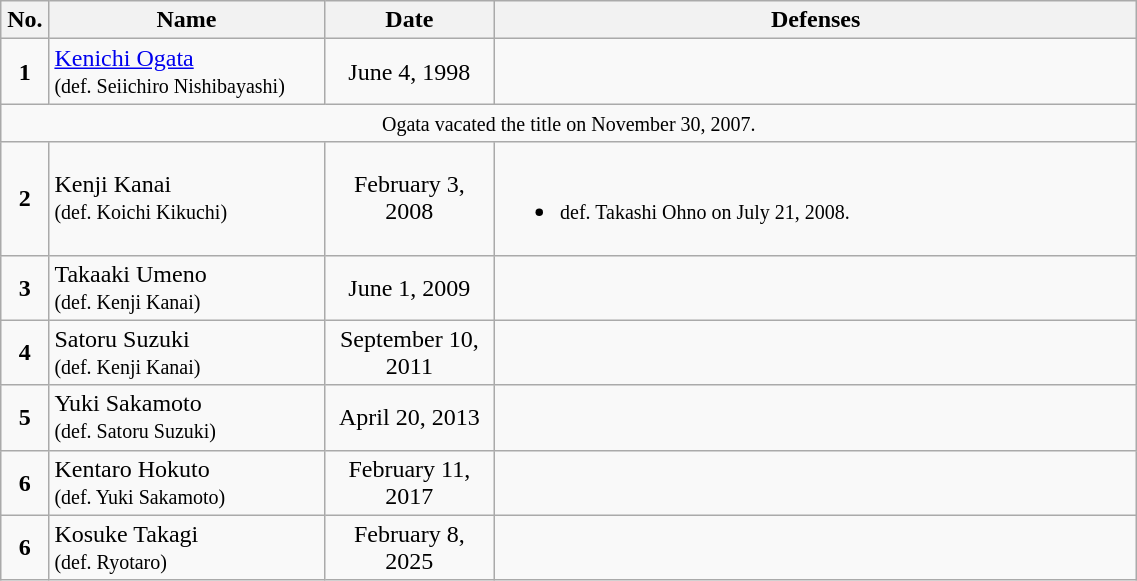<table class="wikitable" style="width:60%; font-size:100%;">
<tr>
<th style= width:1%;">No.</th>
<th style= width:21%;">Name</th>
<th style=width:13%;">Date</th>
<th style= width:49%;">Defenses</th>
</tr>
<tr>
<td align=center><strong>1</strong></td>
<td align=left> <a href='#'>Kenichi Ogata</a> <br><small>(def. Seiichiro Nishibayashi)</small></td>
<td align=center>June 4, 1998</td>
<td></td>
</tr>
<tr>
<td colspan=4 align=center><small>Ogata vacated the title on November 30, 2007.</small></td>
</tr>
<tr>
<td align=center><strong>2</strong></td>
<td align=left> Kenji Kanai <br><small>(def. Koichi Kikuchi)</small></td>
<td align=center>February 3, 2008</td>
<td><br><ul><li><small>def. Takashi Ohno on July 21, 2008.<br></small></li></ul></td>
</tr>
<tr>
<td align=center><strong>3</strong></td>
<td align=left> Takaaki Umeno <br><small>(def. Kenji Kanai)</small></td>
<td align=center>June 1, 2009</td>
<td></td>
</tr>
<tr>
<td align=center><strong>4</strong></td>
<td align=left> Satoru Suzuki <br><small>(def. Kenji Kanai)</small></td>
<td align=center>September 10, 2011</td>
<td></td>
</tr>
<tr>
<td align=center><strong>5</strong></td>
<td align=left> Yuki Sakamoto <br><small>(def. Satoru Suzuki)</small></td>
<td align=center>April 20, 2013</td>
<td></td>
</tr>
<tr>
<td align=center><strong>6</strong></td>
<td align=left> Kentaro Hokuto <br><small>(def. Yuki Sakamoto)</small></td>
<td align=center>February 11, 2017</td>
<td></td>
</tr>
<tr>
<td align=center><strong>6</strong></td>
<td align=left> Kosuke Takagi <br><small>(def. Ryotaro)</small></td>
<td align=center>February 8, 2025</td>
<td></td>
</tr>
</table>
